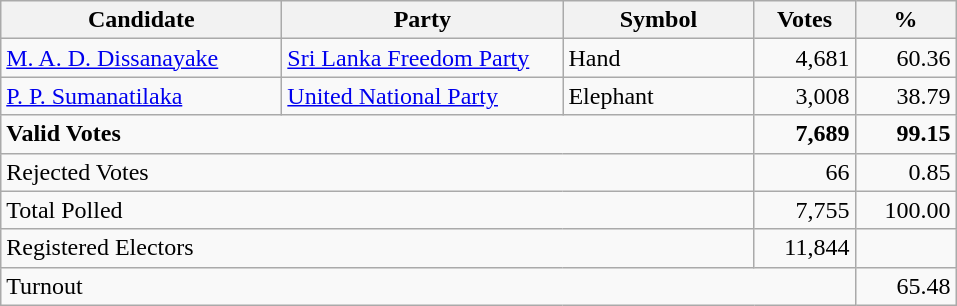<table class="wikitable" border="1" style="text-align:right;">
<tr>
<th align=left width="180">Candidate</th>
<th align=left width="180">Party</th>
<th align=left width="120">Symbol</th>
<th align=left width="60">Votes</th>
<th align=left width="60">%</th>
</tr>
<tr>
<td align=left><a href='#'>M. A. D. Dissanayake</a></td>
<td align=left><a href='#'>Sri Lanka Freedom Party</a></td>
<td align=left>Hand</td>
<td align=right>4,681</td>
<td align=right>60.36</td>
</tr>
<tr>
<td align=left><a href='#'>P. P. Sumanatilaka</a></td>
<td align=left><a href='#'>United National Party</a></td>
<td align=left>Elephant</td>
<td align=right>3,008</td>
<td align=right>38.79</td>
</tr>
<tr>
<td align=left colspan=3><strong>Valid Votes</strong></td>
<td><strong>7,689</strong></td>
<td><strong>99.15</strong></td>
</tr>
<tr>
<td align=left colspan=3>Rejected Votes</td>
<td align=right>66</td>
<td align=right>0.85</td>
</tr>
<tr>
<td align=left colspan=3>Total Polled</td>
<td align=right>7,755</td>
<td align=right>100.00</td>
</tr>
<tr>
<td align=left colspan=3>Registered Electors</td>
<td align=right>11,844</td>
<td></td>
</tr>
<tr>
<td align=left colspan=4>Turnout</td>
<td align=right>65.48</td>
</tr>
</table>
